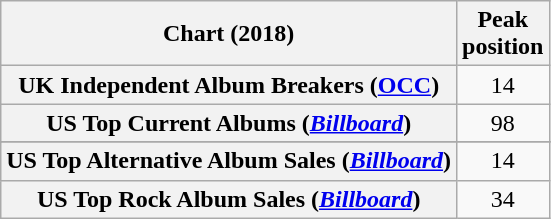<table class="wikitable plainrowheaders sortable">
<tr>
<th scope="col">Chart (2018)</th>
<th scope="col">Peak<br>position</th>
</tr>
<tr>
<th scope="row">UK Independent Album Breakers (<a href='#'>OCC</a>)</th>
<td align=center>14</td>
</tr>
<tr>
<th scope="row">US Top Current Albums (<em><a href='#'>Billboard</a></em>)</th>
<td align=center>98</td>
</tr>
<tr>
</tr>
<tr>
<th scope="row">US Top Alternative Album Sales (<em><a href='#'>Billboard</a></em>)</th>
<td align=center>14</td>
</tr>
<tr>
<th scope="row">US Top Rock Album Sales (<em><a href='#'>Billboard</a></em>)</th>
<td align=center>34</td>
</tr>
</table>
